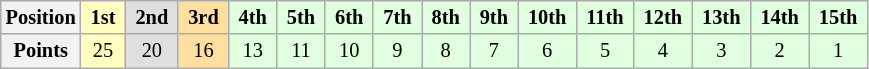<table class="wikitable" style="font-size:85%; text-align:center">
<tr>
<th>Position</th>
<td style="background:#ffffbf;"> <strong>1st</strong> </td>
<td style="background:#dfdfdf;"> <strong>2nd</strong> </td>
<td style="background:#ffdf9f;"> <strong>3rd</strong> </td>
<td style="background:#dfffdf;"> <strong>4th</strong> </td>
<td style="background:#dfffdf;"> <strong>5th</strong> </td>
<td style="background:#dfffdf;"> <strong>6th</strong> </td>
<td style="background:#dfffdf;"> <strong>7th</strong> </td>
<td style="background:#dfffdf;"> <strong>8th</strong> </td>
<td style="background:#dfffdf;"> <strong>9th</strong> </td>
<td style="background:#dfffdf;"> <strong>10th</strong> </td>
<td style="background:#dfffdf;"> <strong>11th</strong> </td>
<td style="background:#dfffdf;"> <strong>12th</strong> </td>
<td style="background:#dfffdf;"> <strong>13th</strong> </td>
<td style="background:#dfffdf;"> <strong>14th</strong> </td>
<td style="background:#dfffdf;"> <strong>15th</strong> </td>
</tr>
<tr>
<th>Points</th>
<td style="background:#ffffbf;">25</td>
<td style="background:#dfdfdf;">20</td>
<td style="background:#ffdf9f;">16</td>
<td style="background:#dfffdf;">13</td>
<td style="background:#dfffdf;">11</td>
<td style="background:#dfffdf;">10</td>
<td style="background:#dfffdf;">9</td>
<td style="background:#dfffdf;">8</td>
<td style="background:#dfffdf;">7</td>
<td style="background:#dfffdf;">6</td>
<td style="background:#dfffdf;">5</td>
<td style="background:#dfffdf;">4</td>
<td style="background:#dfffdf;">3</td>
<td style="background:#dfffdf;">2</td>
<td style="background:#dfffdf;">1</td>
</tr>
</table>
